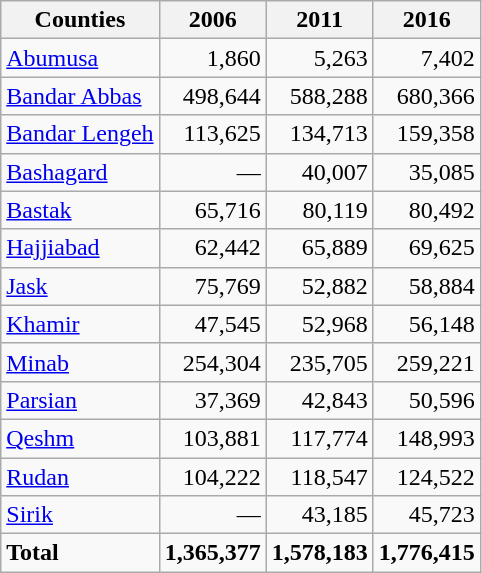<table class="wikitable">
<tr>
<th>Counties</th>
<th>2006</th>
<th>2011</th>
<th>2016</th>
</tr>
<tr>
<td><a href='#'>Abumusa</a></td>
<td style="text-align: right;">1,860</td>
<td style="text-align: right;">5,263</td>
<td style="text-align: right;">7,402</td>
</tr>
<tr>
<td><a href='#'>Bandar Abbas</a></td>
<td style="text-align: right;">498,644</td>
<td style="text-align: right;">588,288</td>
<td style="text-align: right;">680,366</td>
</tr>
<tr>
<td><a href='#'>Bandar Lengeh</a></td>
<td style="text-align: right;">113,625</td>
<td style="text-align: right;">134,713</td>
<td style="text-align: right;">159,358</td>
</tr>
<tr>
<td><a href='#'>Bashagard</a></td>
<td style="text-align: right;">—</td>
<td style="text-align: right;">40,007</td>
<td style="text-align: right;">35,085</td>
</tr>
<tr>
<td><a href='#'>Bastak</a></td>
<td style="text-align: right;">65,716</td>
<td style="text-align: right;">80,119</td>
<td style="text-align: right;">80,492</td>
</tr>
<tr>
<td><a href='#'>Hajjiabad</a></td>
<td style="text-align: right;">62,442</td>
<td style="text-align: right;">65,889</td>
<td style="text-align: right;">69,625</td>
</tr>
<tr>
<td><a href='#'>Jask</a></td>
<td style="text-align: right;">75,769</td>
<td style="text-align: right;">52,882</td>
<td style="text-align: right;">58,884</td>
</tr>
<tr>
<td><a href='#'>Khamir</a></td>
<td style="text-align: right;">47,545</td>
<td style="text-align: right;">52,968</td>
<td style="text-align: right;">56,148</td>
</tr>
<tr>
<td><a href='#'>Minab</a></td>
<td style="text-align: right;">254,304</td>
<td style="text-align: right;">235,705</td>
<td style="text-align: right;">259,221</td>
</tr>
<tr>
<td><a href='#'>Parsian</a></td>
<td style="text-align: right;">37,369</td>
<td style="text-align: right;">42,843</td>
<td style="text-align: right;">50,596</td>
</tr>
<tr>
<td><a href='#'>Qeshm</a></td>
<td style="text-align: right;">103,881</td>
<td style="text-align: right;">117,774</td>
<td style="text-align: right;">148,993</td>
</tr>
<tr>
<td><a href='#'>Rudan</a></td>
<td style="text-align: right;">104,222</td>
<td style="text-align: right;">118,547</td>
<td style="text-align: right;">124,522</td>
</tr>
<tr>
<td><a href='#'>Sirik</a></td>
<td style="text-align: right;">—</td>
<td style="text-align: right;">43,185</td>
<td style="text-align: right;">45,723</td>
</tr>
<tr>
<td><strong>Total</strong></td>
<td style="text-align: right;"><strong>1,365,377</strong></td>
<td style="text-align: right;"><strong>1,578,183</strong></td>
<td style="text-align: right;"><strong>1,776,415</strong></td>
</tr>
</table>
